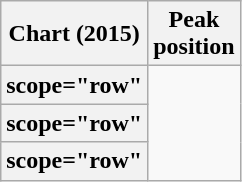<table class="wikitable plainrowheaders sortable" style="text-align:center">
<tr>
<th scope="col">Chart (2015)</th>
<th scope="col">Peak<br>position</th>
</tr>
<tr>
<th>scope="row" </th>
</tr>
<tr>
<th>scope="row" </th>
</tr>
<tr>
<th>scope="row" </th>
</tr>
</table>
